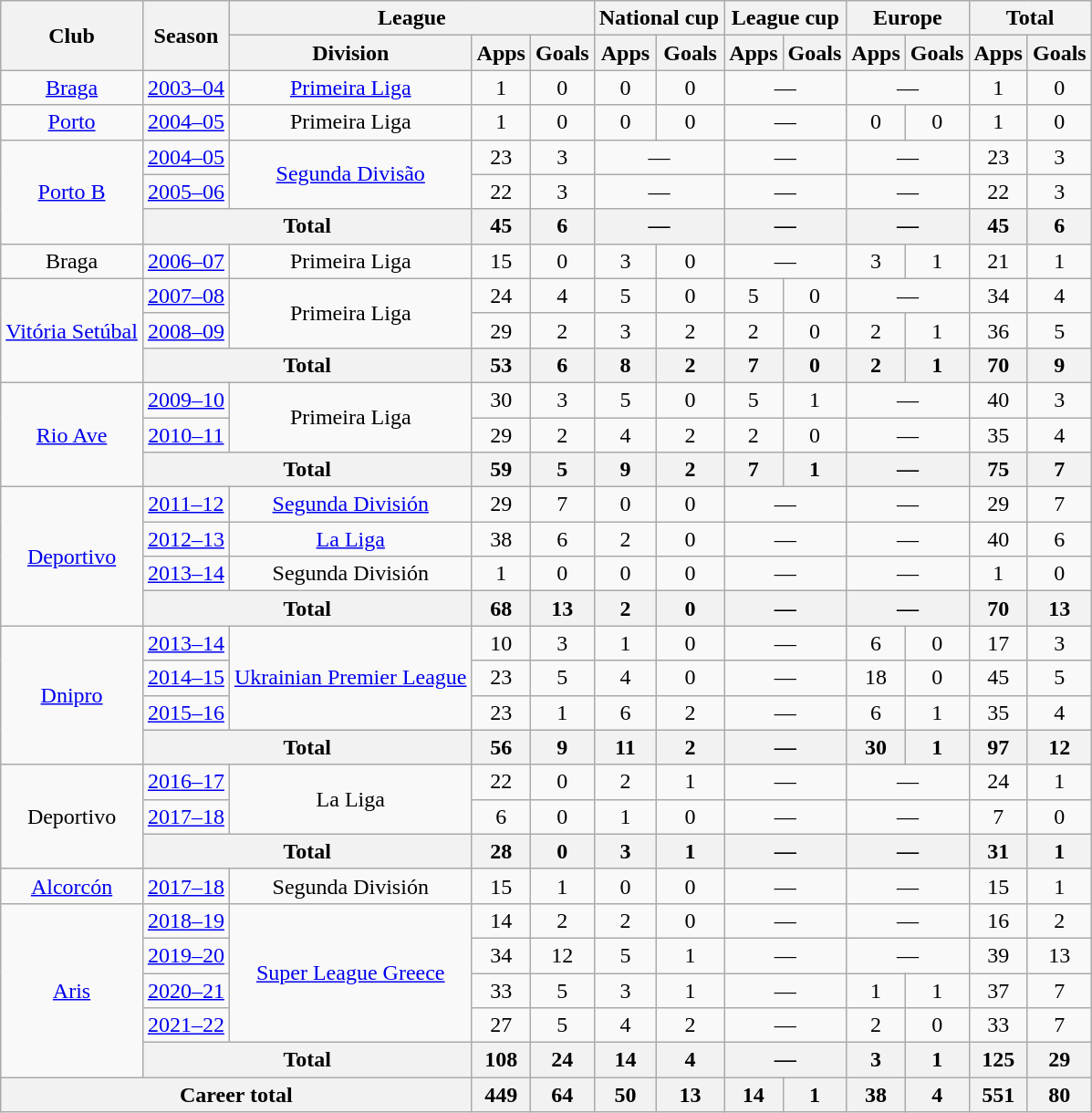<table class="wikitable" style="text-align: center">
<tr>
<th rowspan="2">Club</th>
<th rowspan="2">Season</th>
<th colspan="3">League</th>
<th colspan="2">National cup</th>
<th colspan="2">League cup</th>
<th colspan="2">Europe</th>
<th colspan="2">Total</th>
</tr>
<tr>
<th>Division</th>
<th>Apps</th>
<th>Goals</th>
<th>Apps</th>
<th>Goals</th>
<th>Apps</th>
<th>Goals</th>
<th>Apps</th>
<th>Goals</th>
<th>Apps</th>
<th>Goals</th>
</tr>
<tr>
<td><a href='#'>Braga</a></td>
<td><a href='#'>2003–04</a></td>
<td><a href='#'>Primeira Liga</a></td>
<td>1</td>
<td>0</td>
<td>0</td>
<td>0</td>
<td colspan="2">—</td>
<td colspan="2">—</td>
<td>1</td>
<td>0</td>
</tr>
<tr>
<td><a href='#'>Porto</a></td>
<td><a href='#'>2004–05</a></td>
<td>Primeira Liga</td>
<td>1</td>
<td>0</td>
<td>0</td>
<td>0</td>
<td colspan="2">—</td>
<td>0</td>
<td>0</td>
<td>1</td>
<td>0</td>
</tr>
<tr>
<td rowspan="3"><a href='#'>Porto B</a></td>
<td><a href='#'>2004–05</a></td>
<td rowspan="2"><a href='#'>Segunda Divisão</a></td>
<td>23</td>
<td>3</td>
<td colspan="2">—</td>
<td colspan="2">—</td>
<td colspan="2">—</td>
<td>23</td>
<td>3</td>
</tr>
<tr>
<td><a href='#'>2005–06</a></td>
<td>22</td>
<td>3</td>
<td colspan="2">—</td>
<td colspan="2">—</td>
<td colspan="2">—</td>
<td>22</td>
<td>3</td>
</tr>
<tr>
<th colspan="2">Total</th>
<th>45</th>
<th>6</th>
<th colspan="2">—</th>
<th colspan="2">—</th>
<th colspan="2">—</th>
<th>45</th>
<th>6</th>
</tr>
<tr>
<td>Braga</td>
<td><a href='#'>2006–07</a></td>
<td>Primeira Liga</td>
<td>15</td>
<td>0</td>
<td>3</td>
<td>0</td>
<td colspan="2">—</td>
<td>3</td>
<td>1</td>
<td>21</td>
<td>1</td>
</tr>
<tr>
<td rowspan="3"><a href='#'>Vitória Setúbal</a></td>
<td><a href='#'>2007–08</a></td>
<td rowspan="2">Primeira Liga</td>
<td>24</td>
<td>4</td>
<td>5</td>
<td>0</td>
<td>5</td>
<td>0</td>
<td colspan="2">—</td>
<td>34</td>
<td>4</td>
</tr>
<tr>
<td><a href='#'>2008–09</a></td>
<td>29</td>
<td>2</td>
<td>3</td>
<td>2</td>
<td>2</td>
<td>0</td>
<td>2</td>
<td>1</td>
<td>36</td>
<td>5</td>
</tr>
<tr>
<th colspan="2">Total</th>
<th>53</th>
<th>6</th>
<th>8</th>
<th>2</th>
<th>7</th>
<th>0</th>
<th>2</th>
<th>1</th>
<th>70</th>
<th>9</th>
</tr>
<tr>
<td rowspan="3"><a href='#'>Rio Ave</a></td>
<td><a href='#'>2009–10</a></td>
<td rowspan="2">Primeira Liga</td>
<td>30</td>
<td>3</td>
<td>5</td>
<td>0</td>
<td>5</td>
<td>1</td>
<td colspan="2">—</td>
<td>40</td>
<td>3</td>
</tr>
<tr>
<td><a href='#'>2010–11</a></td>
<td>29</td>
<td>2</td>
<td>4</td>
<td>2</td>
<td>2</td>
<td>0</td>
<td colspan="2">—</td>
<td>35</td>
<td>4</td>
</tr>
<tr>
<th colspan="2">Total</th>
<th>59</th>
<th>5</th>
<th>9</th>
<th>2</th>
<th>7</th>
<th>1</th>
<th colspan="2">—</th>
<th>75</th>
<th>7</th>
</tr>
<tr>
<td rowspan=4><a href='#'>Deportivo</a></td>
<td><a href='#'>2011–12</a></td>
<td><a href='#'>Segunda División</a></td>
<td>29</td>
<td>7</td>
<td>0</td>
<td>0</td>
<td colspan="2">—</td>
<td colspan="2">—</td>
<td>29</td>
<td>7</td>
</tr>
<tr>
<td><a href='#'>2012–13</a></td>
<td><a href='#'>La Liga</a></td>
<td>38</td>
<td>6</td>
<td>2</td>
<td>0</td>
<td colspan="2">—</td>
<td colspan="2">—</td>
<td>40</td>
<td>6</td>
</tr>
<tr>
<td><a href='#'>2013–14</a></td>
<td>Segunda División</td>
<td>1</td>
<td>0</td>
<td>0</td>
<td>0</td>
<td colspan="2">—</td>
<td colspan="2">—</td>
<td>1</td>
<td>0</td>
</tr>
<tr>
<th colspan="2">Total</th>
<th>68</th>
<th>13</th>
<th>2</th>
<th>0</th>
<th colspan="2">—</th>
<th colspan="2">—</th>
<th>70</th>
<th>13</th>
</tr>
<tr>
<td rowspan="4"><a href='#'>Dnipro</a></td>
<td><a href='#'>2013–14</a></td>
<td rowspan="3"><a href='#'>Ukrainian Premier League</a></td>
<td>10</td>
<td>3</td>
<td>1</td>
<td>0</td>
<td colspan="2">—</td>
<td>6</td>
<td>0</td>
<td>17</td>
<td>3</td>
</tr>
<tr>
<td><a href='#'>2014–15</a></td>
<td>23</td>
<td>5</td>
<td>4</td>
<td>0</td>
<td colspan="2">—</td>
<td>18</td>
<td>0</td>
<td>45</td>
<td>5</td>
</tr>
<tr>
<td><a href='#'>2015–16</a></td>
<td>23</td>
<td>1</td>
<td>6</td>
<td>2</td>
<td colspan="2">—</td>
<td>6</td>
<td>1</td>
<td>35</td>
<td>4</td>
</tr>
<tr>
<th colspan="2">Total</th>
<th>56</th>
<th>9</th>
<th>11</th>
<th>2</th>
<th colspan="2">—</th>
<th>30</th>
<th>1</th>
<th>97</th>
<th>12</th>
</tr>
<tr>
<td rowspan="3">Deportivo</td>
<td><a href='#'>2016–17</a></td>
<td rowspan="2">La Liga</td>
<td>22</td>
<td>0</td>
<td>2</td>
<td>1</td>
<td colspan="2">—</td>
<td colspan="2">—</td>
<td>24</td>
<td>1</td>
</tr>
<tr>
<td><a href='#'>2017–18</a></td>
<td>6</td>
<td>0</td>
<td>1</td>
<td>0</td>
<td colspan="2">—</td>
<td colspan="2">—</td>
<td>7</td>
<td>0</td>
</tr>
<tr>
<th colspan="2">Total</th>
<th>28</th>
<th>0</th>
<th>3</th>
<th>1</th>
<th colspan="2">—</th>
<th colspan="2">—</th>
<th>31</th>
<th>1</th>
</tr>
<tr>
<td><a href='#'>Alcorcón</a></td>
<td><a href='#'>2017–18</a></td>
<td>Segunda División</td>
<td>15</td>
<td>1</td>
<td>0</td>
<td>0</td>
<td colspan="2">—</td>
<td colspan="2">—</td>
<td>15</td>
<td>1</td>
</tr>
<tr>
<td rowspan="5"><a href='#'>Aris</a></td>
<td><a href='#'>2018–19</a></td>
<td rowspan="4"><a href='#'>Super League Greece</a></td>
<td>14</td>
<td>2</td>
<td>2</td>
<td>0</td>
<td colspan="2">—</td>
<td colspan="2">—</td>
<td>16</td>
<td>2</td>
</tr>
<tr>
<td><a href='#'>2019–20</a></td>
<td>34</td>
<td>12</td>
<td>5</td>
<td>1</td>
<td colspan="2">—</td>
<td colspan="2">—</td>
<td>39</td>
<td>13</td>
</tr>
<tr>
<td><a href='#'>2020–21</a></td>
<td>33</td>
<td>5</td>
<td>3</td>
<td>1</td>
<td colspan="2">—</td>
<td>1</td>
<td>1</td>
<td>37</td>
<td>7</td>
</tr>
<tr>
<td><a href='#'>2021–22</a></td>
<td>27</td>
<td>5</td>
<td>4</td>
<td>2</td>
<td colspan="2">—</td>
<td>2</td>
<td>0</td>
<td>33</td>
<td>7</td>
</tr>
<tr>
<th colspan="2">Total</th>
<th>108</th>
<th>24</th>
<th>14</th>
<th>4</th>
<th colspan="2">—</th>
<th>3</th>
<th>1</th>
<th>125</th>
<th>29</th>
</tr>
<tr>
<th colspan="3">Career total</th>
<th>449</th>
<th>64</th>
<th>50</th>
<th>13</th>
<th>14</th>
<th>1</th>
<th>38</th>
<th>4</th>
<th>551</th>
<th>80</th>
</tr>
</table>
